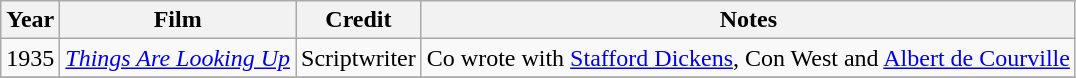<table class="wikitable sortable">
<tr>
<th>Year</th>
<th>Film</th>
<th>Credit</th>
<th>Notes</th>
</tr>
<tr>
<td>1935</td>
<td><em><a href='#'>Things Are Looking Up</a></em></td>
<td>Scriptwriter</td>
<td>Co wrote with <a href='#'>Stafford Dickens</a>, Con West and <a href='#'>Albert de Courville</a></td>
</tr>
<tr>
</tr>
</table>
